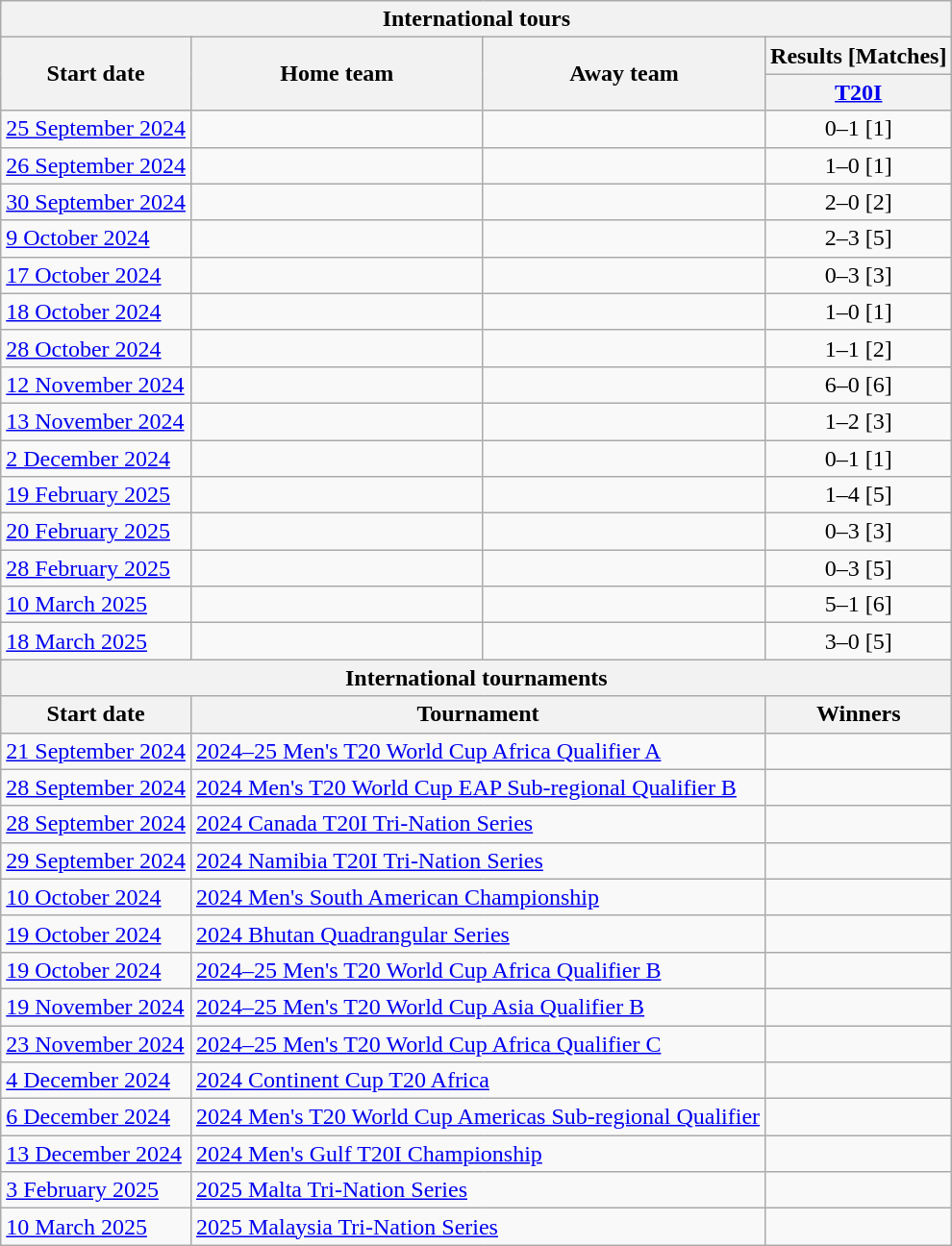<table class="wikitable" style="text-align:center;">
<tr>
<th colspan=4>International tours</th>
</tr>
<tr>
<th rowspan=2>Start date</th>
<th rowspan=2>Home team</th>
<th rowspan=2>Away team</th>
<th>Results [Matches]</th>
</tr>
<tr>
<th><a href='#'>T20I</a></th>
</tr>
<tr>
<td style="text-align:left"><a href='#'>25 September 2024</a></td>
<td style="text-align:left"> </td>
<td style="text-align:left"></td>
<td colspan=3>0–1 [1]</td>
</tr>
<tr>
<td style="text-align:left"><a href='#'>26 September 2024</a></td>
<td style="text-align:left"> </td>
<td style="text-align:left"></td>
<td colspan=3>1–0 [1]</td>
</tr>
<tr>
<td style="text-align:left"><a href='#'>30 September 2024</a></td>
<td style="text-align:left"></td>
<td style="text-align:left"></td>
<td colspan=3>2–0 [2]</td>
</tr>
<tr>
<td style="text-align:left"><a href='#'>9 October 2024</a></td>
<td style="text-align:left"></td>
<td style="text-align:left"></td>
<td colspan=3>2–3 [5]</td>
</tr>
<tr>
<td style="text-align:left"><a href='#'>17 October 2024</a></td>
<td style="text-align:left"></td>
<td style="text-align:left"></td>
<td colspan=3>0–3 [3]</td>
</tr>
<tr>
<td style="text-align:left"><a href='#'>18 October 2024</a></td>
<td style="text-align:left"></td>
<td style="text-align:left"></td>
<td colspan=3>1–0 [1]</td>
</tr>
<tr>
<td style="text-align:left"><a href='#'>28 October 2024</a></td>
<td style="text-align:left"></td>
<td style="text-align:left"></td>
<td colspan=3>1–1 [2]</td>
</tr>
<tr>
<td style="text-align:left"><a href='#'>12 November 2024</a></td>
<td style="text-align:left"></td>
<td style="text-align:left"></td>
<td colspan=3>6–0 [6]</td>
</tr>
<tr>
<td style="text-align:left"><a href='#'>13 November 2024</a></td>
<td style="text-align:left"></td>
<td style="text-align:left"></td>
<td colspan=3>1–2 [3]</td>
</tr>
<tr>
<td style="text-align:left"><a href='#'>2 December 2024</a></td>
<td style="text-align:left"></td>
<td style="text-align:left"></td>
<td colspan=3>0–1 [1]</td>
</tr>
<tr>
<td style="text-align:left"><a href='#'>19 February 2025</a></td>
<td style="text-align:left"></td>
<td style="text-align:left"></td>
<td colspan=3>1–4 [5]</td>
</tr>
<tr>
<td style="text-align:left"><a href='#'>20 February 2025</a></td>
<td style="text-align:left"></td>
<td style="text-align:left"></td>
<td colspan=3>0–3 [3]</td>
</tr>
<tr>
<td style="text-align:left"><a href='#'>28 February 2025</a></td>
<td style="text-align:left"></td>
<td style="text-align:left"></td>
<td colspan=3>0–3 [5]</td>
</tr>
<tr>
<td style="text-align:left"><a href='#'>10 March 2025</a></td>
<td style="text-align:left"></td>
<td style="text-align:left"></td>
<td colspan=3>5–1 [6]</td>
</tr>
<tr>
<td style="text-align:left"><a href='#'>18 March 2025</a></td>
<td style="text-align:left"></td>
<td style="text-align:left"></td>
<td colspan=3>3–0 [5]</td>
</tr>
<tr>
<th colspan=4>International tournaments</th>
</tr>
<tr>
<th>Start date</th>
<th colspan=2>Tournament</th>
<th>Winners</th>
</tr>
<tr>
<td style="text-align:left"><a href='#'>21 September 2024</a></td>
<td colspan="2" style="text-align:left"> <a href='#'>2024–25 Men's T20 World Cup Africa Qualifier A</a></td>
<td style="text-align:left"></td>
</tr>
<tr>
<td style="text-align:left"><a href='#'>28 September 2024</a></td>
<td colspan="2" style="text-align:left"> <a href='#'>2024 Men's T20 World Cup EAP Sub-regional Qualifier B</a></td>
<td style="text-align:left"></td>
</tr>
<tr>
<td style="text-align:left"><a href='#'>28 September 2024</a></td>
<td colspan="2" style="text-align:left"> <a href='#'>2024 Canada T20I Tri-Nation Series</a></td>
<td style="text-align:left"></td>
</tr>
<tr>
<td style="text-align:left"><a href='#'>29 September 2024</a></td>
<td colspan="2" style="text-align:left"> <a href='#'>2024 Namibia T20I Tri-Nation Series</a></td>
<td style="text-align:left"></td>
</tr>
<tr>
<td style="text-align:left"><a href='#'>10 October 2024</a></td>
<td style="text-align:left" colspan=2> <a href='#'>2024 Men's South American Championship</a></td>
<td style="text-align:left"></td>
</tr>
<tr>
<td style="text-align:left"><a href='#'>19 October 2024</a></td>
<td colspan="2" style="text-align:left"> <a href='#'>2024 Bhutan Quadrangular Series</a></td>
<td style="text-align:left"></td>
</tr>
<tr>
<td style="text-align:left"><a href='#'>19 October 2024</a></td>
<td colspan="2" style="text-align:left"> <a href='#'>2024–25 Men's T20 World Cup Africa Qualifier B</a></td>
<td style="text-align:left"></td>
</tr>
<tr>
<td style="text-align:left"><a href='#'>19 November 2024</a></td>
<td colspan="2" style="text-align:left"> <a href='#'>2024–25 Men's T20 World Cup Asia Qualifier B</a></td>
<td style="text-align:left"></td>
</tr>
<tr>
<td style="text-align:left"><a href='#'>23 November 2024</a></td>
<td colspan="2" style="text-align:left"> <a href='#'>2024–25 Men's T20 World Cup Africa Qualifier C</a></td>
<td style="text-align:left"></td>
</tr>
<tr>
<td style="text-align:left"><a href='#'>4 December 2024</a></td>
<td style="text-align:left" colspan=2> <a href='#'>2024 Continent Cup T20 Africa</a></td>
<td style="text-align:left"></td>
</tr>
<tr>
<td style="text-align:left"><a href='#'>6 December 2024</a></td>
<td colspan="2" style="text-align:left"> <a href='#'>2024 Men's T20 World Cup Americas Sub-regional Qualifier</a></td>
<td style="text-align:left"></td>
</tr>
<tr>
<td style="text-align:left"><a href='#'>13 December 2024</a></td>
<td style="text-align:left" colspan=2> <a href='#'>2024 Men's Gulf T20I Championship</a></td>
<td style="text-align:left"></td>
</tr>
<tr>
<td style="text-align:left"><a href='#'>3 February 2025</a></td>
<td colspan="2" style="text-align:left"> <a href='#'>2025 Malta Tri-Nation Series</a></td>
<td style="text-align:left"></td>
</tr>
<tr>
<td style="text-align:left"><a href='#'>10 March 2025</a></td>
<td colspan="2" style="text-align:left"> <a href='#'>2025 Malaysia Tri-Nation Series</a></td>
<td style="text-align:left"></td>
</tr>
</table>
